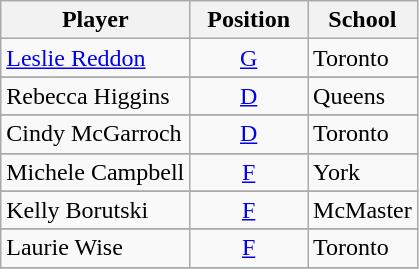<table class="wikitable">
<tr>
<th>Player</th>
<th>  Position  </th>
<th>School</th>
</tr>
<tr>
<td><a href='#'>Leslie Reddon</a></td>
<td align=center><a href='#'>G</a></td>
<td>Toronto</td>
</tr>
<tr>
</tr>
<tr>
<td>Rebecca Higgins</td>
<td align=center><a href='#'>D</a></td>
<td>Queens</td>
</tr>
<tr>
</tr>
<tr>
<td>Cindy McGarroch</td>
<td align=center><a href='#'>D</a></td>
<td>Toronto</td>
</tr>
<tr>
</tr>
<tr>
<td>Michele Campbell</td>
<td align=center><a href='#'>F</a></td>
<td>York</td>
</tr>
<tr>
</tr>
<tr>
<td>Kelly Borutski</td>
<td align=center><a href='#'>F</a></td>
<td>McMaster</td>
</tr>
<tr>
</tr>
<tr>
<td>Laurie Wise</td>
<td align=center><a href='#'>F</a></td>
<td>Toronto</td>
</tr>
<tr>
</tr>
</table>
